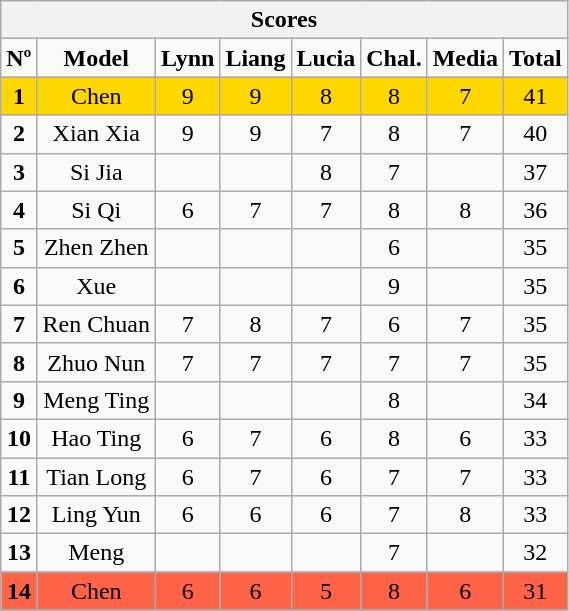<table class="wikitable collapsible autocollapse" style="text-align:center;">
<tr>
<th colspan="8">Scores</th>
</tr>
<tr>
<td><strong>Nº</strong></td>
<td><strong>Model</strong></td>
<td><strong>Lynn</strong></td>
<td><strong>Liang</strong></td>
<td><strong>Lucia</strong></td>
<td><strong>Chal.</strong></td>
<td><strong>Media</strong></td>
<td><strong>Total</strong></td>
</tr>
<tr>
<td style="background:gold"><strong>1</strong></td>
<td style="background:gold">Chen</td>
<td style="background:gold">9</td>
<td style="background:gold">9</td>
<td style="background:gold">8</td>
<td style="background:gold">8</td>
<td style="background:gold">7</td>
<td style="background:gold">41</td>
</tr>
<tr>
<td><strong>2</strong></td>
<td>Xian Xia</td>
<td>9</td>
<td>9</td>
<td>7</td>
<td>8</td>
<td>7</td>
<td>40</td>
</tr>
<tr>
<td><strong>3</strong></td>
<td>Si Jia</td>
<td></td>
<td></td>
<td>8</td>
<td>7</td>
<td></td>
<td>37</td>
</tr>
<tr>
<td><strong>4</strong></td>
<td>Si Qi</td>
<td>6</td>
<td>7</td>
<td>7</td>
<td>8</td>
<td>8</td>
<td>36</td>
</tr>
<tr>
<td><strong>5</strong></td>
<td>Zhen Zhen</td>
<td></td>
<td></td>
<td></td>
<td>6</td>
<td></td>
<td>35</td>
</tr>
<tr>
<td><strong>6</strong></td>
<td>Xue</td>
<td></td>
<td></td>
<td></td>
<td>9</td>
<td></td>
<td>35</td>
</tr>
<tr>
<td><strong>7</strong></td>
<td>Ren Chuan</td>
<td>7</td>
<td>8</td>
<td>7</td>
<td>6</td>
<td>7</td>
<td>35</td>
</tr>
<tr>
<td><strong>8</strong></td>
<td>Zhuo Nun</td>
<td>7</td>
<td>7</td>
<td>7</td>
<td>7</td>
<td>7</td>
<td>35</td>
</tr>
<tr>
<td><strong>9</strong></td>
<td>Meng Ting</td>
<td></td>
<td></td>
<td></td>
<td>8</td>
<td></td>
<td>34</td>
</tr>
<tr>
<td><strong>10</strong></td>
<td>Hao Ting</td>
<td>6</td>
<td>7</td>
<td>6</td>
<td>8</td>
<td>6</td>
<td>33</td>
</tr>
<tr>
<td><strong>11</strong></td>
<td>Tian Long</td>
<td>6</td>
<td>7</td>
<td>6</td>
<td>7</td>
<td>7</td>
<td>33</td>
</tr>
<tr>
<td><strong>12</strong></td>
<td>Ling Yun</td>
<td>6</td>
<td>6</td>
<td>6</td>
<td>7</td>
<td>8</td>
<td>33</td>
</tr>
<tr>
<td><strong>13</strong></td>
<td>Meng</td>
<td></td>
<td></td>
<td></td>
<td>7</td>
<td></td>
<td>32</td>
</tr>
<tr>
<td style="background:tomato"><strong>14</strong></td>
<td style="background:tomato">Chen</td>
<td style="background:tomato">6</td>
<td style="background:tomato">6</td>
<td style="background:tomato">5</td>
<td style="background:tomato">8</td>
<td style="background:tomato">6</td>
<td style="background:tomato">31</td>
</tr>
</table>
